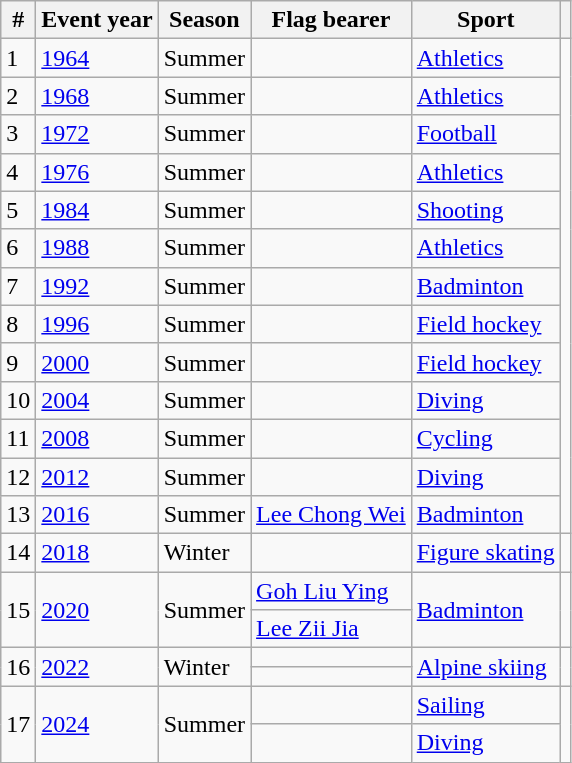<table class="wikitable sortable">
<tr>
<th>#</th>
<th>Event year</th>
<th>Season</th>
<th>Flag bearer</th>
<th>Sport</th>
<th></th>
</tr>
<tr>
<td>1</td>
<td><a href='#'>1964</a></td>
<td>Summer</td>
<td></td>
<td><a href='#'>Athletics</a></td>
<td rowspan=13></td>
</tr>
<tr>
<td>2</td>
<td><a href='#'>1968</a></td>
<td>Summer</td>
<td></td>
<td><a href='#'>Athletics</a></td>
</tr>
<tr>
<td>3</td>
<td><a href='#'>1972</a></td>
<td>Summer</td>
<td></td>
<td><a href='#'>Football</a></td>
</tr>
<tr>
<td>4</td>
<td><a href='#'>1976</a></td>
<td>Summer</td>
<td></td>
<td><a href='#'>Athletics</a></td>
</tr>
<tr>
<td>5</td>
<td><a href='#'>1984</a></td>
<td>Summer</td>
<td></td>
<td><a href='#'>Shooting</a></td>
</tr>
<tr>
<td>6</td>
<td><a href='#'>1988</a></td>
<td>Summer</td>
<td></td>
<td><a href='#'>Athletics</a></td>
</tr>
<tr>
<td>7</td>
<td><a href='#'>1992</a></td>
<td>Summer</td>
<td></td>
<td><a href='#'>Badminton</a></td>
</tr>
<tr>
<td>8</td>
<td><a href='#'>1996</a></td>
<td>Summer</td>
<td></td>
<td><a href='#'>Field hockey</a></td>
</tr>
<tr>
<td>9</td>
<td><a href='#'>2000</a></td>
<td>Summer</td>
<td></td>
<td><a href='#'>Field hockey</a></td>
</tr>
<tr>
<td>10</td>
<td><a href='#'>2004</a></td>
<td>Summer</td>
<td></td>
<td><a href='#'>Diving</a></td>
</tr>
<tr>
<td>11</td>
<td><a href='#'>2008</a></td>
<td>Summer</td>
<td></td>
<td><a href='#'>Cycling</a></td>
</tr>
<tr>
<td>12</td>
<td><a href='#'>2012</a></td>
<td>Summer</td>
<td></td>
<td><a href='#'>Diving</a></td>
</tr>
<tr>
<td>13</td>
<td><a href='#'>2016</a></td>
<td>Summer</td>
<td><a href='#'>Lee Chong Wei</a></td>
<td><a href='#'>Badminton</a></td>
</tr>
<tr>
<td>14</td>
<td><a href='#'>2018</a></td>
<td>Winter</td>
<td></td>
<td><a href='#'>Figure skating</a></td>
<td></td>
</tr>
<tr>
<td rowspan=2>15</td>
<td rowspan=2><a href='#'>2020</a></td>
<td rowspan=2>Summer</td>
<td><a href='#'>Goh Liu Ying</a></td>
<td rowspan=2><a href='#'>Badminton</a></td>
<td rowspan=2></td>
</tr>
<tr>
<td><a href='#'>Lee Zii Jia</a></td>
</tr>
<tr>
<td rowspan=2>16</td>
<td rowspan=2><a href='#'>2022</a></td>
<td rowspan=2>Winter</td>
<td></td>
<td rowspan=2><a href='#'>Alpine skiing</a></td>
<td rowspan=2></td>
</tr>
<tr>
<td></td>
</tr>
<tr>
<td rowspan=2>17</td>
<td rowspan=2><a href='#'>2024</a></td>
<td rowspan=2>Summer</td>
<td></td>
<td><a href='#'>Sailing</a></td>
<td rowspan=2></td>
</tr>
<tr>
<td></td>
<td><a href='#'>Diving</a></td>
</tr>
</table>
